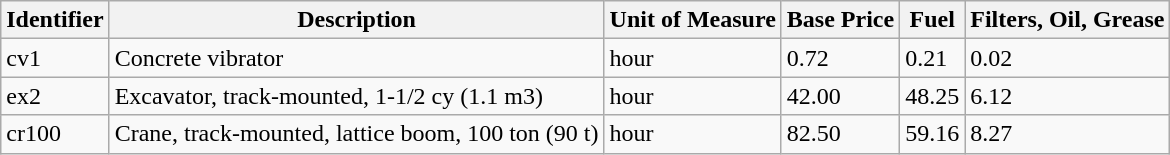<table class="wikitable">
<tr>
<th>Identifier</th>
<th>Description</th>
<th>Unit of Measure</th>
<th>Base Price</th>
<th>Fuel</th>
<th>Filters, Oil, Grease</th>
</tr>
<tr>
<td>cv1</td>
<td>Concrete vibrator</td>
<td>hour</td>
<td>0.72</td>
<td>0.21</td>
<td>0.02</td>
</tr>
<tr>
<td>ex2</td>
<td>Excavator, track-mounted, 1-1/2 cy (1.1 m3)</td>
<td>hour</td>
<td>42.00</td>
<td>48.25</td>
<td>6.12</td>
</tr>
<tr>
<td>cr100</td>
<td>Crane, track-mounted, lattice boom, 100 ton (90 t)</td>
<td>hour</td>
<td>82.50</td>
<td>59.16</td>
<td>8.27</td>
</tr>
</table>
